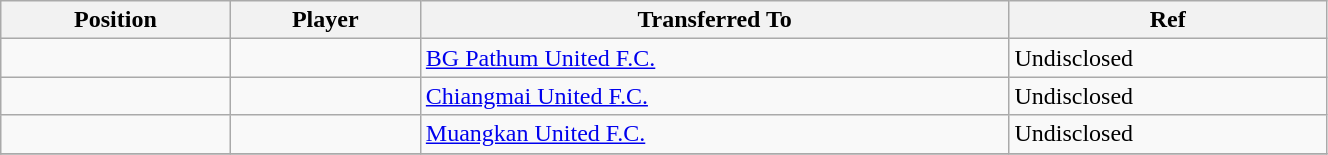<table class="wikitable sortable" style="width:70%; text-align:center; font-size:100%; text-align:left;">
<tr>
<th><strong>Position</strong></th>
<th><strong>Player</strong></th>
<th><strong>Transferred To</strong></th>
<th><strong>Ref</strong></th>
</tr>
<tr>
<td></td>
<td></td>
<td> <a href='#'>BG Pathum United F.C.</a></td>
<td>Undisclosed </td>
</tr>
<tr>
<td></td>
<td></td>
<td> <a href='#'>Chiangmai United F.C.</a></td>
<td>Undisclosed </td>
</tr>
<tr>
<td></td>
<td></td>
<td> <a href='#'>Muangkan United F.C.</a></td>
<td>Undisclosed </td>
</tr>
<tr>
</tr>
</table>
